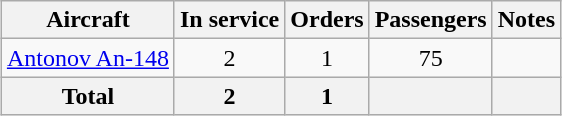<table class="wikitable" style="margin:1em auto; border-collapse:collapse;text-align:center">
<tr>
<th>Aircraft</th>
<th>In service</th>
<th>Orders</th>
<th>Passengers</th>
<th>Notes</th>
</tr>
<tr>
<td><a href='#'>Antonov An-148</a></td>
<td>2</td>
<td>1</td>
<td>75</td>
<td></td>
</tr>
<tr>
<th>Total</th>
<th>2</th>
<th>1</th>
<th></th>
<th></th>
</tr>
</table>
